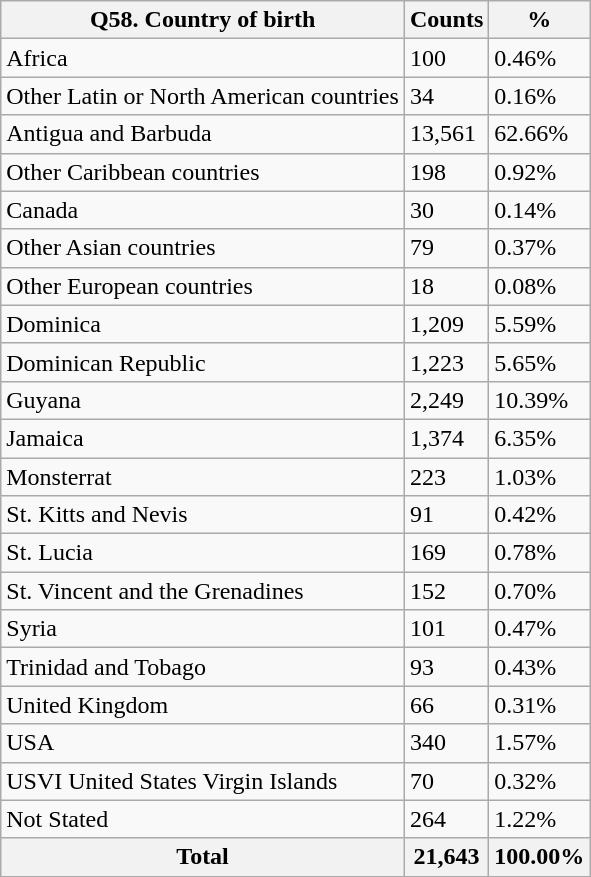<table class="wikitable sortable">
<tr>
<th>Q58. Country of birth</th>
<th>Counts</th>
<th>%</th>
</tr>
<tr>
<td>Africa</td>
<td>100</td>
<td>0.46%</td>
</tr>
<tr>
<td>Other Latin or North American countries</td>
<td>34</td>
<td>0.16%</td>
</tr>
<tr>
<td>Antigua and Barbuda</td>
<td>13,561</td>
<td>62.66%</td>
</tr>
<tr>
<td>Other Caribbean countries</td>
<td>198</td>
<td>0.92%</td>
</tr>
<tr>
<td>Canada</td>
<td>30</td>
<td>0.14%</td>
</tr>
<tr>
<td>Other Asian countries</td>
<td>79</td>
<td>0.37%</td>
</tr>
<tr>
<td>Other European countries</td>
<td>18</td>
<td>0.08%</td>
</tr>
<tr>
<td>Dominica</td>
<td>1,209</td>
<td>5.59%</td>
</tr>
<tr>
<td>Dominican Republic</td>
<td>1,223</td>
<td>5.65%</td>
</tr>
<tr>
<td>Guyana</td>
<td>2,249</td>
<td>10.39%</td>
</tr>
<tr>
<td>Jamaica</td>
<td>1,374</td>
<td>6.35%</td>
</tr>
<tr>
<td>Monsterrat</td>
<td>223</td>
<td>1.03%</td>
</tr>
<tr>
<td>St. Kitts and Nevis</td>
<td>91</td>
<td>0.42%</td>
</tr>
<tr>
<td>St. Lucia</td>
<td>169</td>
<td>0.78%</td>
</tr>
<tr>
<td>St. Vincent and the Grenadines</td>
<td>152</td>
<td>0.70%</td>
</tr>
<tr>
<td>Syria</td>
<td>101</td>
<td>0.47%</td>
</tr>
<tr>
<td>Trinidad and Tobago</td>
<td>93</td>
<td>0.43%</td>
</tr>
<tr>
<td>United Kingdom</td>
<td>66</td>
<td>0.31%</td>
</tr>
<tr>
<td>USA</td>
<td>340</td>
<td>1.57%</td>
</tr>
<tr>
<td>USVI United States Virgin Islands</td>
<td>70</td>
<td>0.32%</td>
</tr>
<tr>
<td>Not Stated</td>
<td>264</td>
<td>1.22%</td>
</tr>
<tr>
<th>Total</th>
<th>21,643</th>
<th>100.00%</th>
</tr>
</table>
